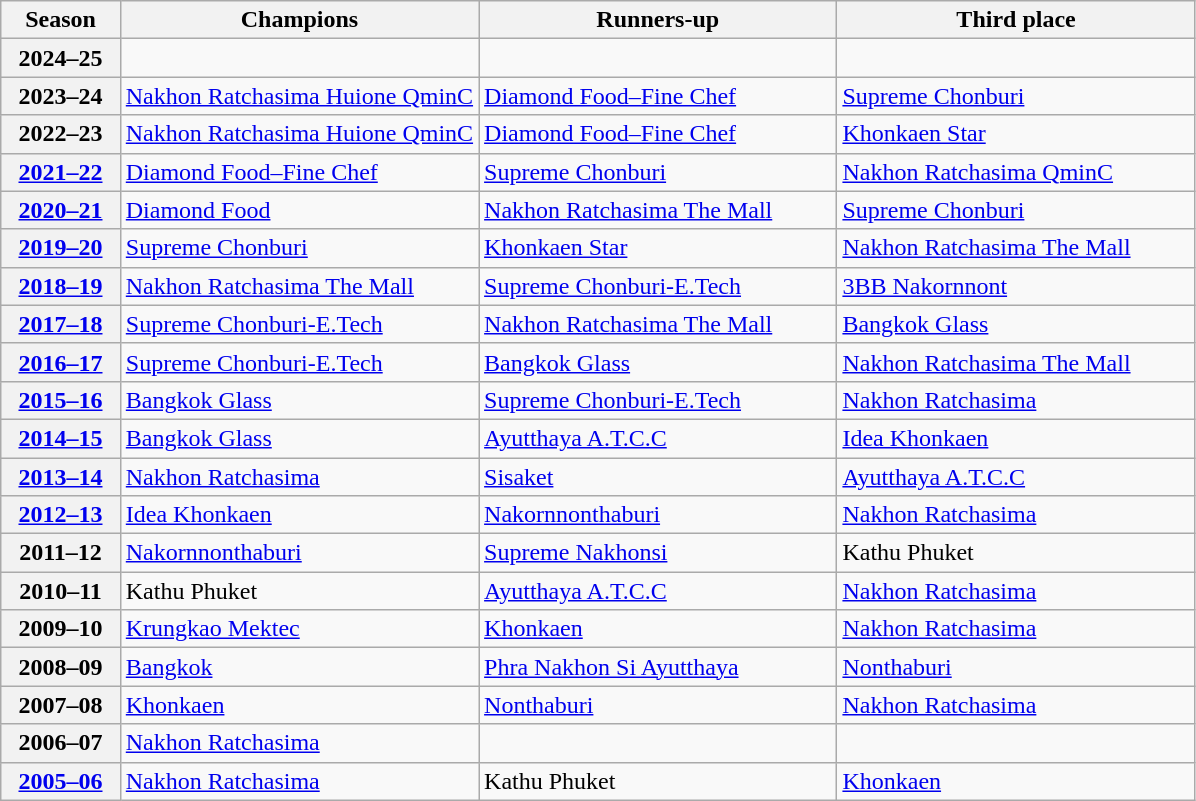<table class=wikitable>
<tr>
<th>Season</th>
<th width=30%> Champions</th>
<th width=30%> Runners-up</th>
<th width=30%> Third place</th>
</tr>
<tr>
<th>2024–25</th>
<td></td>
<td></td>
<td></td>
</tr>
<tr>
<th>2023–24</th>
<td><a href='#'>Nakhon Ratchasima Huione QminC</a></td>
<td><a href='#'>Diamond Food–Fine Chef</a></td>
<td><a href='#'>Supreme Chonburi</a></td>
</tr>
<tr>
<th>2022–23</th>
<td><a href='#'>Nakhon Ratchasima Huione QminC</a></td>
<td><a href='#'>Diamond Food–Fine Chef</a></td>
<td><a href='#'>Khonkaen Star</a></td>
</tr>
<tr>
<th><a href='#'>2021–22</a></th>
<td><a href='#'>Diamond Food–Fine Chef</a></td>
<td><a href='#'>Supreme Chonburi</a></td>
<td><a href='#'>Nakhon Ratchasima QminC</a></td>
</tr>
<tr>
<th><a href='#'>2020–21</a></th>
<td><a href='#'>Diamond Food</a></td>
<td><a href='#'>Nakhon Ratchasima The Mall</a></td>
<td><a href='#'>Supreme Chonburi</a></td>
</tr>
<tr>
<th><a href='#'>2019–20</a></th>
<td><a href='#'>Supreme Chonburi</a></td>
<td><a href='#'>Khonkaen Star</a></td>
<td><a href='#'>Nakhon Ratchasima The Mall</a></td>
</tr>
<tr>
<th><a href='#'>2018–19</a></th>
<td><a href='#'>Nakhon Ratchasima The Mall</a></td>
<td><a href='#'>Supreme Chonburi-E.Tech</a></td>
<td><a href='#'>3BB Nakornnont</a></td>
</tr>
<tr>
<th><a href='#'>2017–18</a></th>
<td><a href='#'>Supreme Chonburi-E.Tech</a></td>
<td><a href='#'>Nakhon Ratchasima The Mall</a></td>
<td><a href='#'>Bangkok Glass</a></td>
</tr>
<tr>
<th><a href='#'>2016–17</a></th>
<td><a href='#'>Supreme Chonburi-E.Tech</a></td>
<td><a href='#'>Bangkok Glass</a></td>
<td><a href='#'>Nakhon Ratchasima The Mall</a></td>
</tr>
<tr>
<th><a href='#'>2015–16</a></th>
<td><a href='#'>Bangkok Glass</a></td>
<td><a href='#'>Supreme Chonburi-E.Tech</a></td>
<td><a href='#'>Nakhon Ratchasima</a></td>
</tr>
<tr>
<th><a href='#'>2014–15</a></th>
<td><a href='#'>Bangkok Glass</a></td>
<td><a href='#'>Ayutthaya A.T.C.C</a></td>
<td><a href='#'>Idea Khonkaen</a></td>
</tr>
<tr>
<th><a href='#'>2013–14</a></th>
<td><a href='#'>Nakhon Ratchasima</a></td>
<td><a href='#'>Sisaket</a></td>
<td><a href='#'>Ayutthaya A.T.C.C</a></td>
</tr>
<tr>
<th><a href='#'>2012–13</a></th>
<td><a href='#'>Idea Khonkaen</a></td>
<td><a href='#'>Nakornnonthaburi</a></td>
<td><a href='#'>Nakhon Ratchasima</a></td>
</tr>
<tr>
<th>2011–12</th>
<td><a href='#'>Nakornnonthaburi</a></td>
<td><a href='#'>Supreme Nakhonsi</a></td>
<td>Kathu Phuket</td>
</tr>
<tr>
<th>2010–11</th>
<td>Kathu Phuket</td>
<td><a href='#'>Ayutthaya A.T.C.C</a></td>
<td><a href='#'>Nakhon Ratchasima</a></td>
</tr>
<tr>
<th>2009–10</th>
<td><a href='#'>Krungkao Mektec</a></td>
<td><a href='#'>Khonkaen</a></td>
<td><a href='#'>Nakhon Ratchasima</a></td>
</tr>
<tr>
<th>2008–09</th>
<td><a href='#'>Bangkok</a></td>
<td><a href='#'>Phra Nakhon Si Ayutthaya</a></td>
<td><a href='#'>Nonthaburi</a></td>
</tr>
<tr>
<th>2007–08</th>
<td><a href='#'>Khonkaen</a></td>
<td><a href='#'>Nonthaburi</a></td>
<td><a href='#'>Nakhon Ratchasima</a></td>
</tr>
<tr>
<th>2006–07</th>
<td><a href='#'>Nakhon Ratchasima</a></td>
<td></td>
<td></td>
</tr>
<tr>
<th><a href='#'>2005–06</a></th>
<td><a href='#'>Nakhon Ratchasima</a></td>
<td>Kathu Phuket</td>
<td><a href='#'>Khonkaen</a></td>
</tr>
</table>
